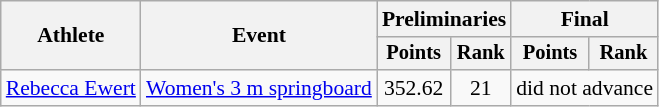<table class="wikitable" style="font-size:90%;">
<tr>
<th rowspan=2>Athlete</th>
<th rowspan=2>Event</th>
<th colspan=2>Preliminaries</th>
<th colspan=2>Final</th>
</tr>
<tr style="font-size:95%">
<th>Points</th>
<th>Rank</th>
<th>Points</th>
<th>Rank</th>
</tr>
<tr align=center>
<td align=left><a href='#'>Rebecca Ewert</a></td>
<td align=left><a href='#'>Women's 3 m springboard</a></td>
<td>352.62</td>
<td>21</td>
<td colspan=2>did not advance</td>
</tr>
</table>
